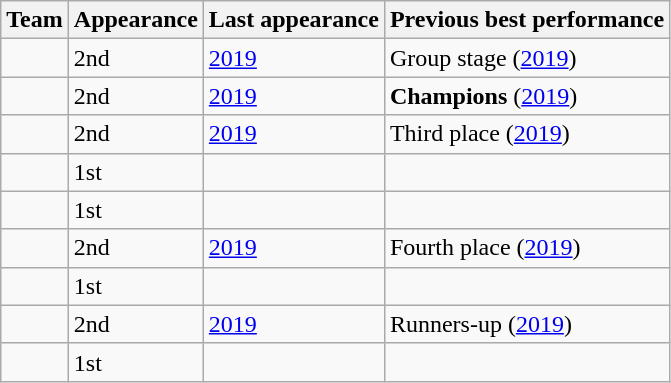<table class="wikitable sortable">
<tr>
<th>Team</th>
<th data-sort-type="number">Appearance</th>
<th data-sort-type="number">Last appearance</th>
<th>Previous best performance</th>
</tr>
<tr>
<td></td>
<td>2nd</td>
<td><a href='#'>2019</a></td>
<td>Group stage (<a href='#'>2019</a>)</td>
</tr>
<tr>
<td></td>
<td>2nd</td>
<td><a href='#'>2019</a></td>
<td><strong>Champions</strong> (<a href='#'>2019</a>)</td>
</tr>
<tr>
<td></td>
<td>2nd</td>
<td><a href='#'>2019</a></td>
<td>Third place (<a href='#'>2019</a>)</td>
</tr>
<tr>
<td></td>
<td>1st</td>
<td></td>
<td></td>
</tr>
<tr>
<td></td>
<td>1st</td>
<td></td>
<td></td>
</tr>
<tr>
<td></td>
<td>2nd</td>
<td><a href='#'>2019</a></td>
<td>Fourth place (<a href='#'>2019</a>)</td>
</tr>
<tr>
<td></td>
<td>1st</td>
<td></td>
<td></td>
</tr>
<tr>
<td></td>
<td>2nd</td>
<td><a href='#'>2019</a></td>
<td>Runners-up (<a href='#'>2019</a>)</td>
</tr>
<tr>
<td></td>
<td>1st</td>
<td></td>
<td></td>
</tr>
</table>
